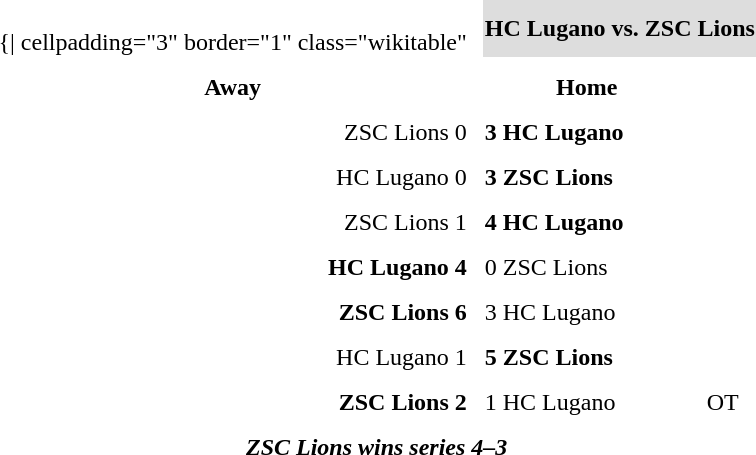<table cellspacing="10">
<tr>
<td valign="top"><br>	{| cellpadding="3" border="1"  class="wikitable"</td>
<th bgcolor="#DDDDDD" colspan="4">HC Lugano vs. ZSC Lions</th>
</tr>
<tr>
<th>Away</th>
<th>Home</th>
<th></th>
</tr>
<tr>
<td align = "right">ZSC Lions 0</td>
<td><strong>3 HC Lugano</strong></td>
<td> </td>
</tr>
<tr>
<td align = "right">HC Lugano 0</td>
<td><strong>3 ZSC Lions</strong></td>
<td> </td>
</tr>
<tr>
<td align = "right">ZSC Lions 1</td>
<td><strong>4 HC Lugano</strong></td>
<td> </td>
</tr>
<tr>
<td align = "right"><strong>HC Lugano 4</strong></td>
<td>0 ZSC Lions</td>
<td> </td>
</tr>
<tr>
<td align = "right"><strong>ZSC Lions 6</strong></td>
<td>3 HC Lugano</td>
<td> </td>
</tr>
<tr>
<td align = "right">HC Lugano 1</td>
<td><strong>5 ZSC Lions</strong></td>
<td> </td>
</tr>
<tr>
<td align = "right"><strong>ZSC Lions 2</strong></td>
<td>1 HC Lugano</td>
<td>OT</td>
</tr>
<tr align="center">
<td colspan="4"><strong><em>ZSC Lions wins series 4–3</em></strong></td>
</tr>
</table>
